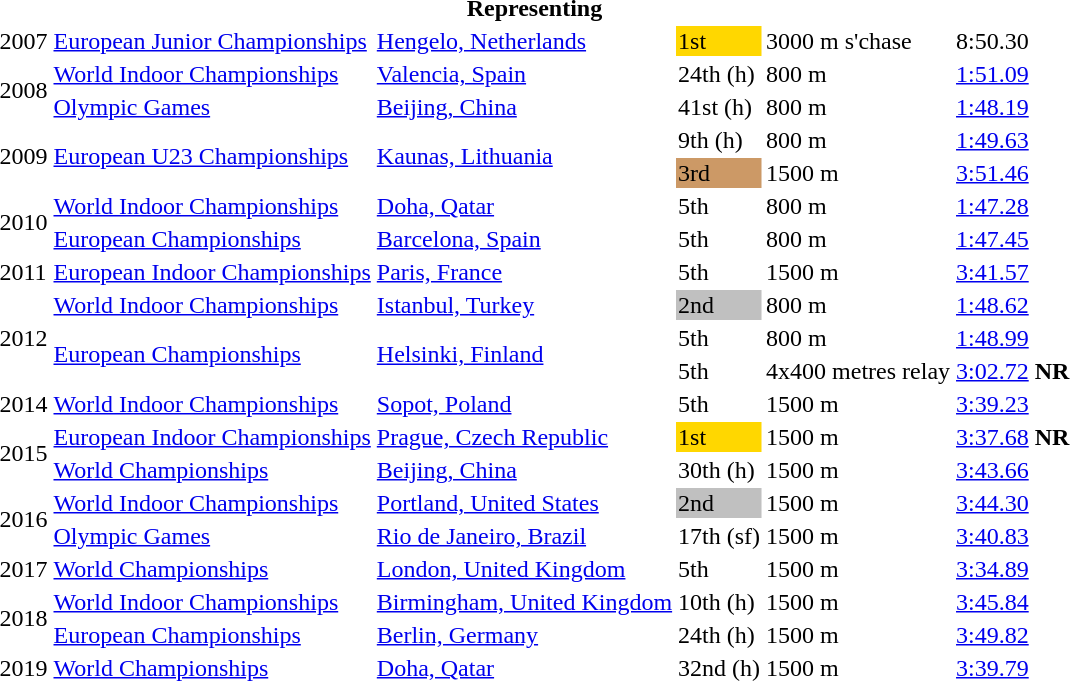<table>
<tr>
<th colspan="6">Representing </th>
</tr>
<tr>
<td>2007</td>
<td><a href='#'>European Junior Championships</a></td>
<td><a href='#'>Hengelo, Netherlands</a></td>
<td bgcolor="gold">1st</td>
<td>3000 m s'chase</td>
<td>8:50.30</td>
</tr>
<tr>
<td rowspan=2>2008</td>
<td><a href='#'>World Indoor Championships</a></td>
<td><a href='#'>Valencia, Spain</a></td>
<td>24th (h)</td>
<td>800 m</td>
<td><a href='#'>1:51.09</a></td>
</tr>
<tr>
<td><a href='#'>Olympic Games</a></td>
<td><a href='#'>Beijing, China</a></td>
<td>41st (h)</td>
<td>800 m</td>
<td><a href='#'>1:48.19</a></td>
</tr>
<tr>
<td rowspan=2>2009</td>
<td rowspan=2><a href='#'>European U23 Championships</a></td>
<td rowspan=2><a href='#'>Kaunas, Lithuania</a></td>
<td>9th (h)</td>
<td>800 m</td>
<td><a href='#'>1:49.63</a></td>
</tr>
<tr>
<td bgcolor="CC9966">3rd</td>
<td>1500 m</td>
<td><a href='#'>3:51.46</a></td>
</tr>
<tr>
<td rowspan=2>2010</td>
<td><a href='#'>World Indoor Championships</a></td>
<td><a href='#'>Doha, Qatar</a></td>
<td>5th</td>
<td>800 m</td>
<td><a href='#'>1:47.28</a></td>
</tr>
<tr>
<td><a href='#'>European Championships</a></td>
<td><a href='#'>Barcelona, Spain</a></td>
<td>5th</td>
<td>800 m</td>
<td><a href='#'>1:47.45</a></td>
</tr>
<tr>
<td>2011</td>
<td><a href='#'>European Indoor Championships</a></td>
<td><a href='#'>Paris, France</a></td>
<td>5th</td>
<td>1500 m</td>
<td><a href='#'>3:41.57</a></td>
</tr>
<tr>
<td rowspan=3>2012</td>
<td><a href='#'>World Indoor Championships</a></td>
<td><a href='#'>Istanbul, Turkey</a></td>
<td bgcolor="silver">2nd</td>
<td>800 m</td>
<td><a href='#'>1:48.62</a></td>
</tr>
<tr>
<td rowspan=2><a href='#'>European Championships</a></td>
<td rowspan=2><a href='#'>Helsinki, Finland</a></td>
<td>5th</td>
<td>800 m</td>
<td><a href='#'>1:48.99</a></td>
</tr>
<tr>
<td>5th</td>
<td>4x400 metres relay</td>
<td><a href='#'>3:02.72</a> <strong>NR</strong></td>
</tr>
<tr>
<td>2014</td>
<td><a href='#'>World Indoor Championships</a></td>
<td><a href='#'>Sopot, Poland</a></td>
<td>5th</td>
<td>1500 m</td>
<td><a href='#'>3:39.23</a></td>
</tr>
<tr>
<td rowspan=2>2015</td>
<td><a href='#'>European Indoor Championships</a></td>
<td><a href='#'>Prague, Czech Republic</a></td>
<td bgcolor=gold>1st</td>
<td>1500 m</td>
<td><a href='#'>3:37.68</a> <strong>NR</strong></td>
</tr>
<tr>
<td><a href='#'>World Championships</a></td>
<td><a href='#'>Beijing, China</a></td>
<td>30th (h)</td>
<td>1500 m</td>
<td><a href='#'>3:43.66</a></td>
</tr>
<tr>
<td rowspan=2>2016</td>
<td><a href='#'>World Indoor Championships</a></td>
<td><a href='#'>Portland, United States</a></td>
<td bgcolor=silver>2nd</td>
<td>1500 m</td>
<td><a href='#'>3:44.30</a></td>
</tr>
<tr>
<td><a href='#'>Olympic Games</a></td>
<td><a href='#'>Rio de Janeiro, Brazil</a></td>
<td>17th (sf)</td>
<td>1500 m</td>
<td><a href='#'>3:40.83</a></td>
</tr>
<tr>
<td>2017</td>
<td><a href='#'>World Championships</a></td>
<td><a href='#'>London, United Kingdom</a></td>
<td>5th</td>
<td>1500 m</td>
<td><a href='#'>3:34.89</a></td>
</tr>
<tr>
<td rowspan=2>2018</td>
<td><a href='#'>World Indoor Championships</a></td>
<td><a href='#'>Birmingham, United Kingdom</a></td>
<td>10th (h)</td>
<td>1500 m</td>
<td><a href='#'>3:45.84</a></td>
</tr>
<tr>
<td><a href='#'>European Championships</a></td>
<td><a href='#'>Berlin, Germany</a></td>
<td>24th (h)</td>
<td>1500 m</td>
<td><a href='#'>3:49.82</a></td>
</tr>
<tr>
<td>2019</td>
<td><a href='#'>World Championships</a></td>
<td><a href='#'>Doha, Qatar</a></td>
<td>32nd (h)</td>
<td>1500 m</td>
<td><a href='#'>3:39.79</a></td>
</tr>
</table>
